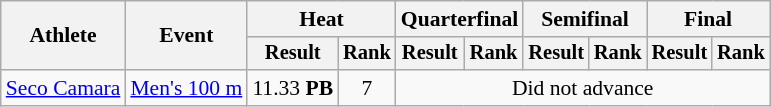<table class="wikitable" style="font-size:90%">
<tr>
<th rowspan="2">Athlete</th>
<th rowspan="2">Event</th>
<th colspan="2">Heat</th>
<th colspan="2">Quarterfinal</th>
<th colspan="2">Semifinal</th>
<th colspan="2">Final</th>
</tr>
<tr style="font-size:95%">
<th>Result</th>
<th>Rank</th>
<th>Result</th>
<th>Rank</th>
<th>Result</th>
<th>Rank</th>
<th>Result</th>
<th>Rank</th>
</tr>
<tr align=center>
<td align=left><a href='#'>Seco Camara</a></td>
<td align=left><a href='#'>Men's 100 m</a></td>
<td>11.33 <strong>PB</strong></td>
<td>7</td>
<td colspan="6">Did not advance</td>
</tr>
</table>
